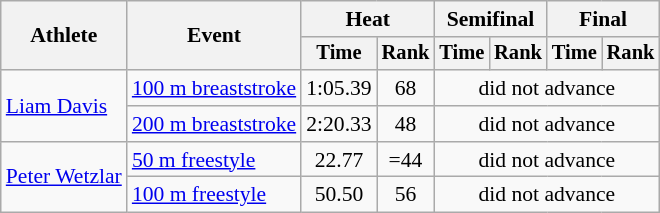<table class="wikitable" style="text-align:center; font-size:90%">
<tr>
<th rowspan="2">Athlete</th>
<th rowspan="2">Event</th>
<th colspan="2">Heat</th>
<th colspan="2">Semifinal</th>
<th colspan="2">Final</th>
</tr>
<tr style="font-size:95%">
<th>Time</th>
<th>Rank</th>
<th>Time</th>
<th>Rank</th>
<th>Time</th>
<th>Rank</th>
</tr>
<tr>
<td align=left rowspan=2><a href='#'>Liam Davis</a></td>
<td align=left><a href='#'>100 m breaststroke</a></td>
<td>1:05.39</td>
<td>68</td>
<td colspan=4>did not advance</td>
</tr>
<tr>
<td align=left><a href='#'>200 m breaststroke</a></td>
<td>2:20.33</td>
<td>48</td>
<td colspan=4>did not advance</td>
</tr>
<tr>
<td align=left rowspan=2><a href='#'>Peter Wetzlar</a></td>
<td align=left><a href='#'>50 m freestyle</a></td>
<td>22.77</td>
<td>=44</td>
<td colspan=4>did not advance</td>
</tr>
<tr>
<td align=left><a href='#'>100 m freestyle</a></td>
<td>50.50</td>
<td>56</td>
<td colspan=4>did not advance</td>
</tr>
</table>
